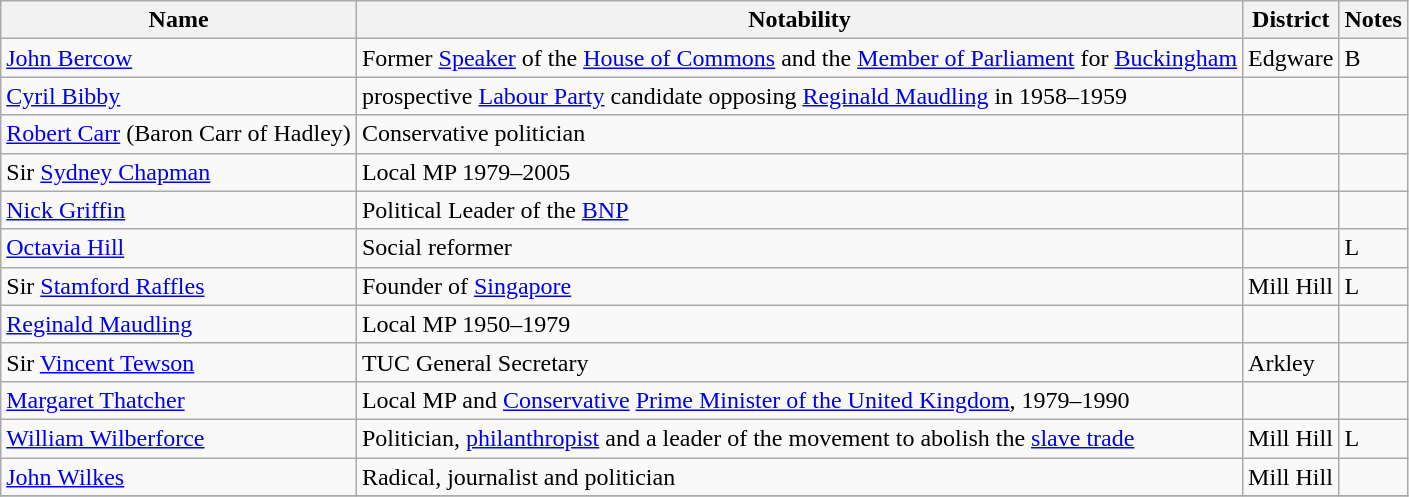<table class="wikitable sortable">
<tr>
<th width=>Name</th>
<th width=>Notability</th>
<th width=>District</th>
<th width=>Notes</th>
</tr>
<tr>
<td><a href='#'>John Bercow</a></td>
<td>Former <a href='#'>Speaker</a> of the <a href='#'>House of Commons</a> and the <a href='#'>Member of Parliament</a> for <a href='#'>Buckingham</a></td>
<td>Edgware</td>
<td>B</td>
</tr>
<tr>
<td><a href='#'>Cyril Bibby</a></td>
<td>prospective <a href='#'>Labour Party</a> candidate opposing <a href='#'>Reginald Maudling</a> in 1958–1959</td>
<td></td>
<td></td>
</tr>
<tr>
<td><a href='#'>Robert Carr</a> (Baron Carr of Hadley)</td>
<td>Conservative politician</td>
<td></td>
<td></td>
</tr>
<tr>
<td>Sir <a href='#'>Sydney Chapman</a></td>
<td>Local MP 1979–2005</td>
<td></td>
<td></td>
</tr>
<tr>
<td><a href='#'>Nick Griffin</a></td>
<td>Political Leader of the <a href='#'>BNP</a></td>
<td></td>
<td></td>
</tr>
<tr>
<td><a href='#'>Octavia Hill</a></td>
<td>Social reformer</td>
<td></td>
<td>L</td>
</tr>
<tr>
<td>Sir <a href='#'>Stamford Raffles</a></td>
<td>Founder of <a href='#'>Singapore</a></td>
<td>Mill Hill</td>
<td>L</td>
</tr>
<tr>
<td><a href='#'>Reginald Maudling</a></td>
<td>Local MP 1950–1979</td>
<td></td>
<td></td>
</tr>
<tr>
<td>Sir <a href='#'>Vincent Tewson</a></td>
<td>TUC General Secretary</td>
<td>Arkley</td>
<td></td>
</tr>
<tr>
<td><a href='#'>Margaret Thatcher</a></td>
<td>Local MP and <a href='#'>Conservative</a> <a href='#'>Prime Minister of the United Kingdom</a>, 1979–1990</td>
<td></td>
<td></td>
</tr>
<tr>
<td><a href='#'>William Wilberforce</a></td>
<td>Politician, <a href='#'>philanthropist</a> and a leader of the movement to abolish the <a href='#'>slave trade</a></td>
<td>Mill Hill</td>
<td>L</td>
</tr>
<tr>
<td><a href='#'>John Wilkes</a></td>
<td>Radical, journalist and politician</td>
<td>Mill Hill</td>
<td></td>
</tr>
<tr>
</tr>
</table>
